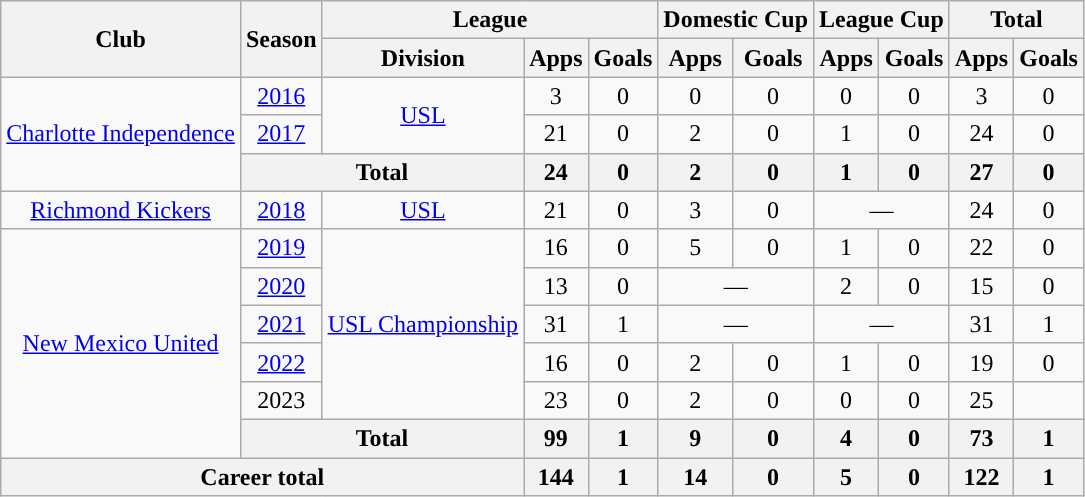<table class="wikitable" style="text-align: center">
<tr>
<th rowspan="2">Club</th>
<th rowspan="2">Season</th>
<th colspan="3">League</th>
<th colspan="2">Domestic Cup</th>
<th colspan="2">League Cup</th>
<th colspan="2">Total</th>
</tr>
<tr>
<th>Division</th>
<th>Apps</th>
<th>Goals</th>
<th>Apps</th>
<th>Goals</th>
<th>Apps</th>
<th>Goals</th>
<th>Apps</th>
<th>Goals</th>
</tr>
<tr>
<td rowspan="3"><a href='#'>Charlotte Independence</a></td>
<td><a href='#'>2016</a></td>
<td rowspan="2"><a href='#'>USL</a></td>
<td>3</td>
<td>0</td>
<td>0</td>
<td>0</td>
<td>0</td>
<td>0</td>
<td>3</td>
<td>0</td>
</tr>
<tr>
<td><a href='#'>2017</a></td>
<td>21</td>
<td>0</td>
<td>2</td>
<td>0</td>
<td>1</td>
<td>0</td>
<td>24</td>
<td>0</td>
</tr>
<tr>
<th colspan="2">Total</th>
<th>24</th>
<th>0</th>
<th>2</th>
<th>0</th>
<th>1</th>
<th>0</th>
<th>27</th>
<th>0</th>
</tr>
<tr>
<td><a href='#'>Richmond Kickers</a></td>
<td><a href='#'>2018</a></td>
<td><a href='#'>USL</a></td>
<td>21</td>
<td>0</td>
<td>3</td>
<td>0</td>
<td colspan="2">—</td>
<td>24</td>
<td>0</td>
</tr>
<tr>
<td rowspan="6"><a href='#'>New Mexico United</a></td>
<td><a href='#'>2019</a></td>
<td rowspan="5"><a href='#'>USL Championship</a></td>
<td>16</td>
<td>0</td>
<td>5</td>
<td>0</td>
<td>1</td>
<td>0</td>
<td>22</td>
<td>0</td>
</tr>
<tr>
<td><a href='#'>2020</a></td>
<td>13</td>
<td>0</td>
<td colspan="2">—</td>
<td>2</td>
<td>0</td>
<td>15</td>
<td>0</td>
</tr>
<tr>
<td><a href='#'>2021</a></td>
<td>31</td>
<td>1</td>
<td colspan="2">—</td>
<td colspan="2">—</td>
<td>31</td>
<td>1</td>
</tr>
<tr>
<td><a href='#'>2022</a></td>
<td>16</td>
<td>0</td>
<td>2</td>
<td>0</td>
<td>1</td>
<td>0</td>
<td>19</td>
<td>0</td>
</tr>
<tr>
<td>2023</td>
<td>23</td>
<td>0</td>
<td>2</td>
<td>0</td>
<td>0</td>
<td>0</td>
<td>25</td>
<td></td>
</tr>
<tr>
<th colspan="2">Total</th>
<th>99</th>
<th>1</th>
<th>9</th>
<th>0</th>
<th>4</th>
<th>0</th>
<th>73</th>
<th>1</th>
</tr>
<tr>
<th colspan="3">Career total</th>
<th>144</th>
<th>1</th>
<th>14</th>
<th>0</th>
<th>5</th>
<th>0</th>
<th>122</th>
<th>1</th>
</tr>
</table>
